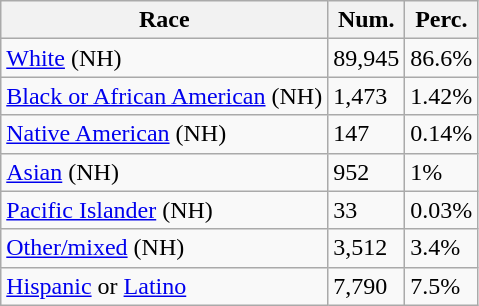<table class="wikitable">
<tr>
<th>Race</th>
<th>Num.</th>
<th>Perc.</th>
</tr>
<tr>
<td><a href='#'>White</a> (NH)</td>
<td>89,945</td>
<td>86.6%</td>
</tr>
<tr>
<td><a href='#'>Black or African American</a> (NH)</td>
<td>1,473</td>
<td>1.42%</td>
</tr>
<tr>
<td><a href='#'>Native American</a> (NH)</td>
<td>147</td>
<td>0.14%</td>
</tr>
<tr>
<td><a href='#'>Asian</a> (NH)</td>
<td>952</td>
<td>1%</td>
</tr>
<tr>
<td><a href='#'>Pacific Islander</a> (NH)</td>
<td>33</td>
<td>0.03%</td>
</tr>
<tr>
<td><a href='#'>Other/mixed</a> (NH)</td>
<td>3,512</td>
<td>3.4%</td>
</tr>
<tr>
<td><a href='#'>Hispanic</a> or <a href='#'>Latino</a></td>
<td>7,790</td>
<td>7.5%</td>
</tr>
</table>
